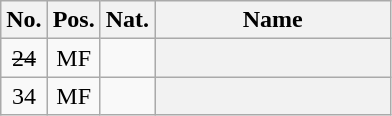<table class="wikitable sortable plainrowheaders" style="text-align:center">
<tr>
<th scope="col">No.</th>
<th scope="col">Pos.</th>
<th scope="col">Nat.</th>
<th width="150" scope="col">Name</th>
</tr>
<tr>
<td><s>24</s> </td>
<td>MF</td>
<td></td>
<th scope="row"></th>
</tr>
<tr>
<td>34</td>
<td>MF</td>
<td></td>
<th scope="row"></th>
</tr>
</table>
